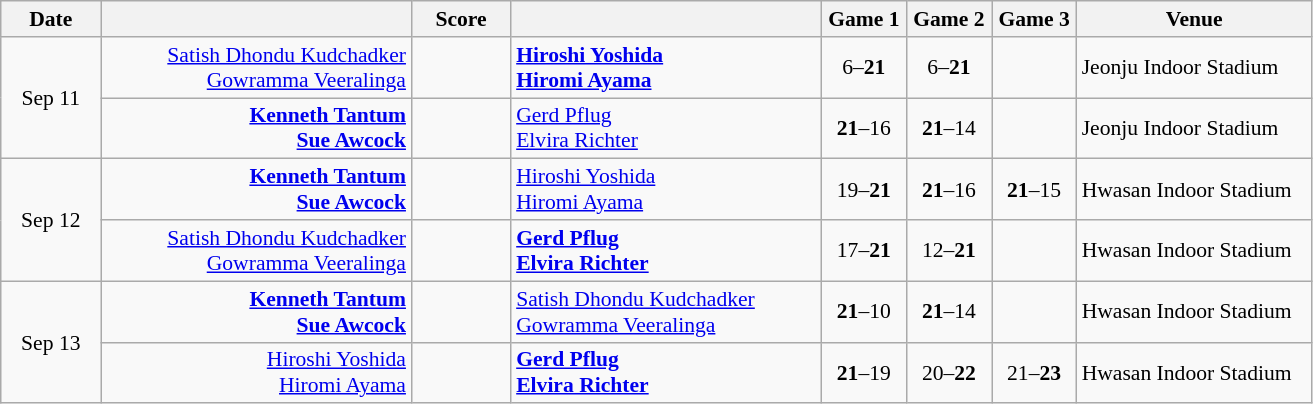<table class="wikitable" style="text-align: center; font-size:90% ">
<tr>
<th width="60">Date</th>
<th align="right" width="200"></th>
<th width="60">Score</th>
<th align="left" width="200"></th>
<th width="50">Game 1</th>
<th width="50">Game 2</th>
<th width="50">Game 3</th>
<th width="150">Venue</th>
</tr>
<tr>
<td rowspan="2">Sep 11</td>
<td align="right"><a href='#'>Satish Dhondu Kudchadker</a> <br><a href='#'>Gowramma Veeralinga</a> </td>
<td align="center"></td>
<td align="left"><strong> <a href='#'>Hiroshi Yoshida</a><br> <a href='#'>Hiromi Ayama</a></strong></td>
<td>6–<strong>21</strong></td>
<td>6–<strong>21</strong></td>
<td></td>
<td align="left">Jeonju Indoor Stadium</td>
</tr>
<tr>
<td align="right"><strong><a href='#'>Kenneth Tantum</a> <br><a href='#'>Sue Awcock</a> </strong></td>
<td align="center"></td>
<td align="left"> <a href='#'>Gerd Pflug</a><br> <a href='#'>Elvira Richter</a></td>
<td><strong>21</strong>–16</td>
<td><strong>21</strong>–14</td>
<td></td>
<td align="left">Jeonju Indoor Stadium</td>
</tr>
<tr>
<td rowspan="2">Sep 12</td>
<td align="right"><strong><a href='#'>Kenneth Tantum</a> <br><a href='#'>Sue Awcock</a> </strong></td>
<td align="center"></td>
<td align="left"> <a href='#'>Hiroshi Yoshida</a><br> <a href='#'>Hiromi Ayama</a></td>
<td>19–<strong>21</strong></td>
<td><strong>21</strong>–16</td>
<td><strong>21</strong>–15</td>
<td align="left">Hwasan Indoor Stadium</td>
</tr>
<tr>
<td align="right"><a href='#'>Satish Dhondu Kudchadker</a> <br><a href='#'>Gowramma Veeralinga</a> </td>
<td align="center"></td>
<td align="left"><strong> <a href='#'>Gerd Pflug</a><br> <a href='#'>Elvira Richter</a></strong></td>
<td>17–<strong>21</strong></td>
<td>12–<strong>21</strong></td>
<td></td>
<td align="left">Hwasan Indoor Stadium</td>
</tr>
<tr>
<td rowspan="2">Sep 13</td>
<td align="right"><strong><a href='#'>Kenneth Tantum</a> <br><a href='#'>Sue Awcock</a> </strong></td>
<td align="center"></td>
<td align="left"> <a href='#'>Satish Dhondu Kudchadker</a><br> <a href='#'>Gowramma Veeralinga</a></td>
<td><strong>21</strong>–10</td>
<td><strong>21</strong>–14</td>
<td></td>
<td align="left">Hwasan Indoor Stadium</td>
</tr>
<tr>
<td align="right"><a href='#'>Hiroshi Yoshida</a> <br><a href='#'>Hiromi Ayama</a> </td>
<td align="center"></td>
<td align="left"><strong> <a href='#'>Gerd Pflug</a><br> <a href='#'>Elvira Richter</a></strong></td>
<td><strong>21</strong>–19</td>
<td>20–<strong>22</strong></td>
<td>21–<strong>23</strong></td>
<td align="left">Hwasan Indoor Stadium</td>
</tr>
</table>
